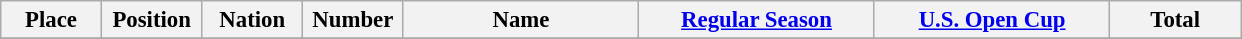<table class="wikitable" style="font-size: 95%; text-align: center;">
<tr>
<th width=60>Place</th>
<th width=60>Position</th>
<th width=60>Nation</th>
<th width=60>Number</th>
<th width=150>Name</th>
<th width=150><a href='#'>Regular Season</a></th>
<th width=150><a href='#'>U.S. Open Cup</a></th>
<th width=80><strong>Total</strong></th>
</tr>
<tr>
</tr>
</table>
